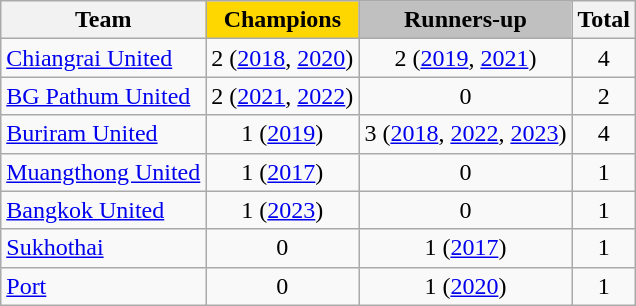<table class="wikitable">
<tr>
<th>Team</th>
<th style="background:gold;">Champions</th>
<th style="background:silver;">Runners-up</th>
<th>Total</th>
</tr>
<tr>
<td><a href='#'>Chiangrai United</a></td>
<td align=center>2 (<a href='#'>2018</a>, <a href='#'>2020</a>)</td>
<td align=center>2 (<a href='#'>2019</a>, <a href='#'>2021</a>)</td>
<td align=center>4</td>
</tr>
<tr>
<td><a href='#'>BG Pathum United</a></td>
<td align=center>2 (<a href='#'>2021</a>, <a href='#'>2022</a>)</td>
<td align=center>0</td>
<td align=center>2</td>
</tr>
<tr>
<td><a href='#'>Buriram United</a></td>
<td align=center>1 (<a href='#'>2019</a>)</td>
<td align=center>3 (<a href='#'>2018</a>, <a href='#'>2022</a>, <a href='#'>2023</a>)</td>
<td align=center>4</td>
</tr>
<tr>
<td><a href='#'>Muangthong United</a></td>
<td align=center>1 (<a href='#'>2017</a>)</td>
<td align=center>0</td>
<td align=center>1</td>
</tr>
<tr>
<td><a href='#'>Bangkok United</a></td>
<td align=center>1 (<a href='#'>2023</a>)</td>
<td align=center>0</td>
<td align=center>1</td>
</tr>
<tr>
<td><a href='#'>Sukhothai</a></td>
<td align=center>0</td>
<td align=center>1 (<a href='#'>2017</a>)</td>
<td align=center>1</td>
</tr>
<tr>
<td><a href='#'>Port</a></td>
<td align=center>0</td>
<td align=center>1 (<a href='#'>2020</a>)</td>
<td align=center>1</td>
</tr>
</table>
